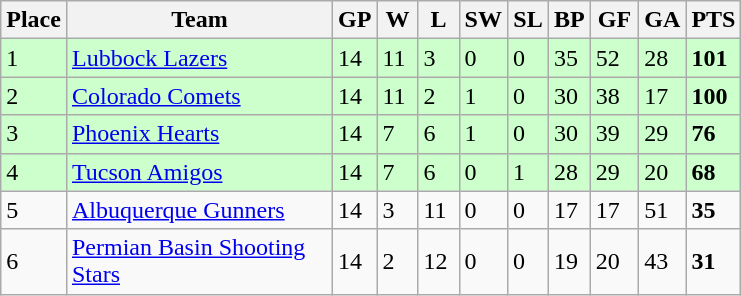<table class="wikitable">
<tr>
<th>Place</th>
<th width="170">Team</th>
<th width="20">GP</th>
<th width="20">W</th>
<th width="20">L</th>
<th width="20">SW</th>
<th width="20">SL</th>
<th width="20">BP</th>
<th width="25">GF</th>
<th width="20">GA</th>
<th width="25">PTS</th>
</tr>
<tr bgcolor=#ccffcc>
<td>1</td>
<td><a href='#'>Lubbock Lazers</a></td>
<td>14</td>
<td>11</td>
<td>3</td>
<td>0</td>
<td>0</td>
<td>35</td>
<td>52</td>
<td>28</td>
<td><strong>101</strong></td>
</tr>
<tr bgcolor=#ccffcc>
<td>2</td>
<td><a href='#'>Colorado Comets</a></td>
<td>14</td>
<td>11</td>
<td>2</td>
<td>1</td>
<td>0</td>
<td>30</td>
<td>38</td>
<td>17</td>
<td><strong>100</strong></td>
</tr>
<tr bgcolor=#ccffcc>
<td>3</td>
<td><a href='#'>Phoenix Hearts</a></td>
<td>14</td>
<td>7</td>
<td>6</td>
<td>1</td>
<td>0</td>
<td>30</td>
<td>39</td>
<td>29</td>
<td><strong>76</strong></td>
</tr>
<tr bgcolor=#ccffcc>
<td>4</td>
<td><a href='#'>Tucson Amigos</a></td>
<td>14</td>
<td>7</td>
<td>6</td>
<td>0</td>
<td>1</td>
<td>28</td>
<td>29</td>
<td>20</td>
<td><strong>68</strong></td>
</tr>
<tr>
<td>5</td>
<td><a href='#'>Albuquerque Gunners</a></td>
<td>14</td>
<td>3</td>
<td>11</td>
<td>0</td>
<td>0</td>
<td>17</td>
<td>17</td>
<td>51</td>
<td><strong>35</strong></td>
</tr>
<tr>
<td>6</td>
<td><a href='#'>Permian Basin Shooting Stars</a></td>
<td>14</td>
<td>2</td>
<td>12</td>
<td>0</td>
<td>0</td>
<td>19</td>
<td>20</td>
<td>43</td>
<td><strong>31</strong></td>
</tr>
</table>
